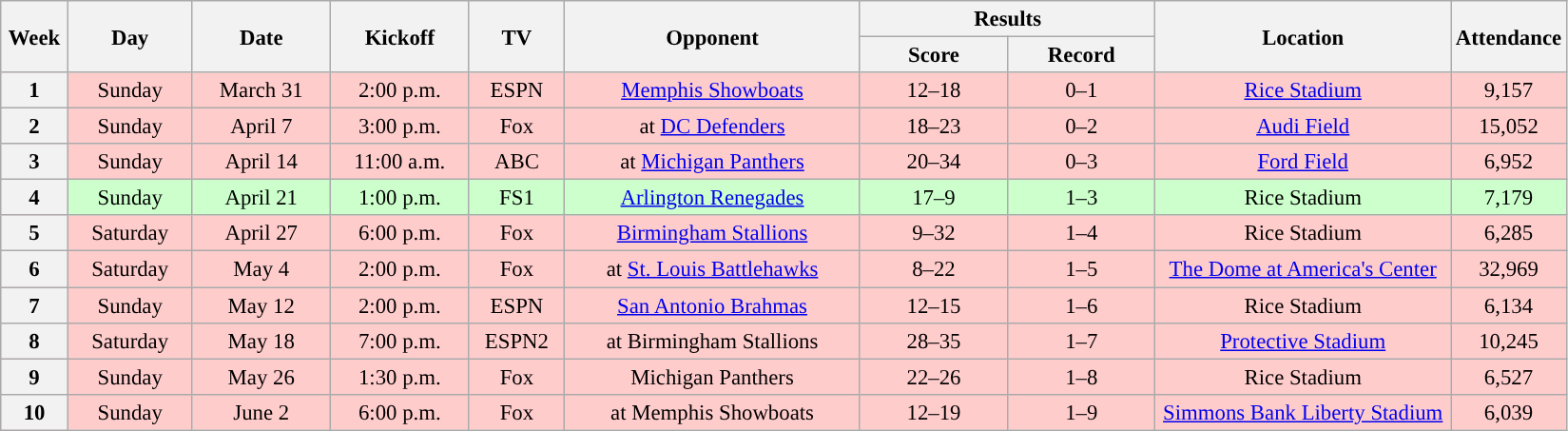<table class="wikitable" style="text-align:center; font-size: 95%;">
<tr>
<th rowspan="2" width="40">Week</th>
<th rowspan="2" width="80">Day</th>
<th rowspan="2" width="90">Date</th>
<th rowspan="2" width="90">Kickoff</th>
<th rowspan="2" width="60">TV</th>
<th rowspan="2" width="200">Opponent</th>
<th colspan="2" width="200">Results</th>
<th rowspan="2" width="200">Location</th>
<th rowspan="2">Attendance</th>
</tr>
<tr>
<th width="60">Score</th>
<th width="60">Record</th>
</tr>
<tr style="background:#ffcccc">
<th>1</th>
<td>Sunday</td>
<td>March 31</td>
<td>2:00 p.m.</td>
<td>ESPN</td>
<td><a href='#'>Memphis Showboats</a></td>
<td>12–18</td>
<td>0–1</td>
<td><a href='#'>Rice Stadium</a></td>
<td>9,157</td>
</tr>
<tr style="background:#ffcccc">
<th>2</th>
<td>Sunday</td>
<td>April 7</td>
<td>3:00 p.m.</td>
<td>Fox</td>
<td>at <a href='#'>DC Defenders</a></td>
<td>18–23</td>
<td>0–2</td>
<td><a href='#'>Audi Field</a></td>
<td>15,052</td>
</tr>
<tr style="background:#ffcccc">
<th>3</th>
<td>Sunday</td>
<td>April 14</td>
<td>11:00 a.m.</td>
<td>ABC</td>
<td>at <a href='#'>Michigan Panthers</a></td>
<td>20–34</td>
<td>0–3</td>
<td><a href='#'>Ford Field</a></td>
<td>6,952</td>
</tr>
<tr style="background:#ccffcc">
<th>4</th>
<td>Sunday</td>
<td>April 21</td>
<td>1:00 p.m.</td>
<td>FS1</td>
<td><a href='#'>Arlington Renegades</a></td>
<td>17–9</td>
<td>1–3</td>
<td>Rice Stadium</td>
<td>7,179</td>
</tr>
<tr style="background:#ffcccc">
<th>5</th>
<td>Saturday</td>
<td>April 27</td>
<td>6:00 p.m.</td>
<td>Fox</td>
<td><a href='#'>Birmingham Stallions</a></td>
<td>9–32</td>
<td>1–4</td>
<td>Rice Stadium</td>
<td>6,285</td>
</tr>
<tr style="background:#ffcccc">
<th>6</th>
<td>Saturday</td>
<td>May 4</td>
<td>2:00 p.m.</td>
<td>Fox</td>
<td>at <a href='#'>St. Louis Battlehawks</a></td>
<td>8–22</td>
<td>1–5</td>
<td><a href='#'>The Dome at America's Center</a></td>
<td>32,969</td>
</tr>
<tr style="background:#ffcccc">
<th>7</th>
<td>Sunday</td>
<td>May 12</td>
<td>2:00 p.m.</td>
<td>ESPN</td>
<td><a href='#'>San Antonio Brahmas</a></td>
<td>12–15</td>
<td>1–6</td>
<td>Rice Stadium</td>
<td>6,134</td>
</tr>
<tr style="background:#ffcccc">
<th>8</th>
<td>Saturday</td>
<td>May 18</td>
<td>7:00 p.m.</td>
<td>ESPN2</td>
<td>at Birmingham Stallions</td>
<td>28–35</td>
<td>1–7</td>
<td><a href='#'>Protective Stadium</a></td>
<td>10,245</td>
</tr>
<tr style="background:#ffcccc">
<th>9</th>
<td>Sunday</td>
<td>May 26</td>
<td>1:30 p.m.</td>
<td>Fox</td>
<td>Michigan Panthers</td>
<td>22–26</td>
<td>1–8</td>
<td>Rice Stadium</td>
<td>6,527</td>
</tr>
<tr style="background:#ffcccc">
<th>10</th>
<td>Sunday</td>
<td>June 2</td>
<td>6:00 p.m.</td>
<td>Fox</td>
<td>at Memphis Showboats</td>
<td>12–19</td>
<td>1–9</td>
<td><a href='#'>Simmons Bank Liberty Stadium</a></td>
<td>6,039</td>
</tr>
</table>
